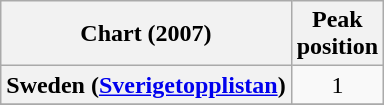<table class="wikitable sortable plainrowheaders" style="text-align:center">
<tr>
<th scope="col">Chart (2007)</th>
<th scope="col">Peak<br>position</th>
</tr>
<tr>
<th scope="row">Sweden (<a href='#'>Sverigetopplistan</a>)</th>
<td>1</td>
</tr>
<tr>
</tr>
</table>
